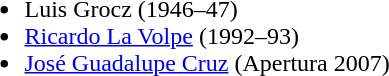<table>
<tr>
<td valign="top"><br><ul><li> Luis Grocz (1946–47)</li><li> <a href='#'>Ricardo La Volpe</a> (1992–93)</li><li> <a href='#'>José Guadalupe Cruz</a> (Apertura 2007)</li></ul></td>
</tr>
</table>
